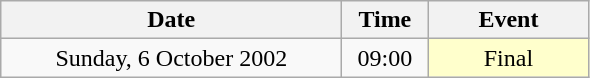<table class = "wikitable" style="text-align:center;">
<tr>
<th width=220>Date</th>
<th width=50>Time</th>
<th width=100>Event</th>
</tr>
<tr>
<td>Sunday, 6 October 2002</td>
<td>09:00</td>
<td bgcolor=ffffcc>Final</td>
</tr>
</table>
